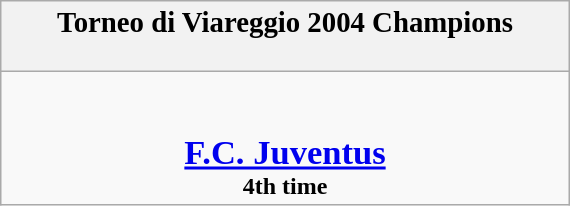<table class="wikitable" style="margin: 0 auto; width: 30%;">
<tr>
<th><big>Torneo di Viareggio 2004 Champions</big><br><br></th>
</tr>
<tr>
<td align=center><br><br><big><big><strong><a href='#'>F.C. Juventus</a></strong><br></big></big><strong>4th time</strong></td>
</tr>
</table>
